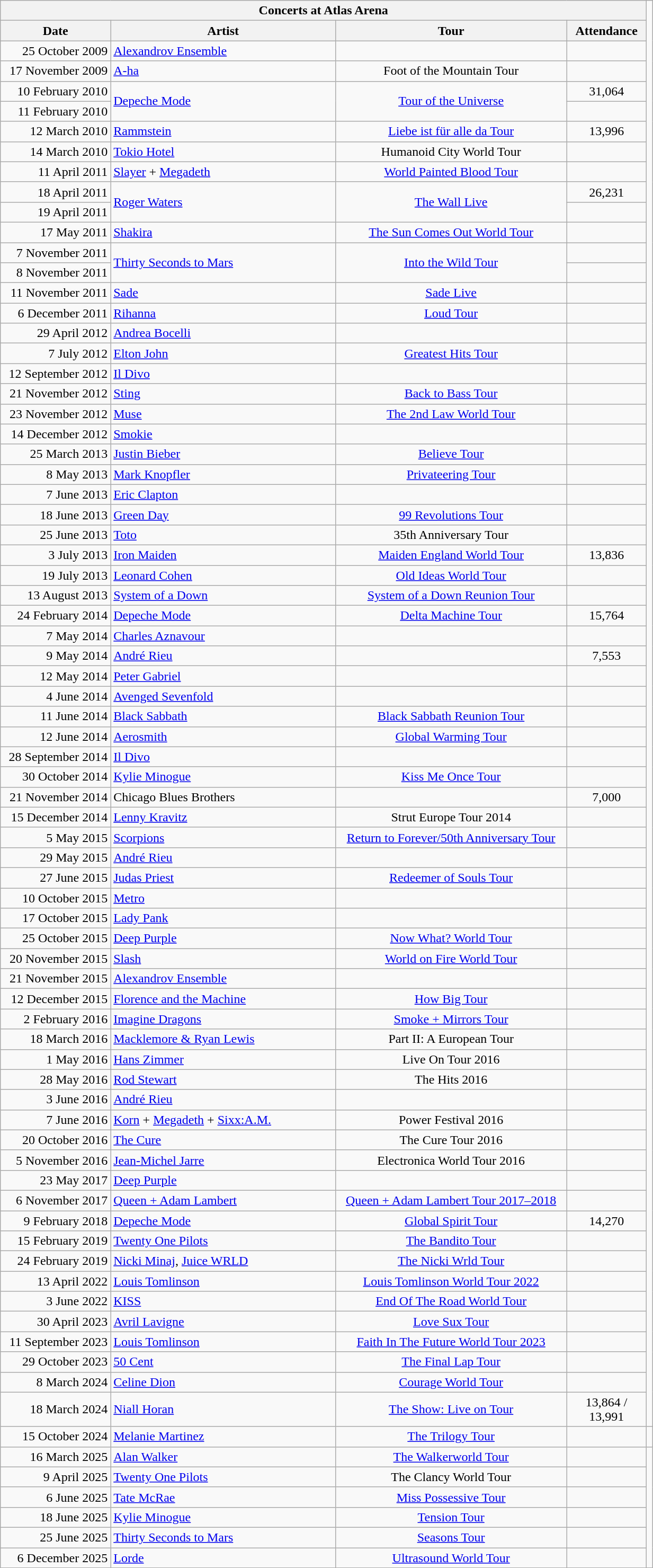<table class="wikitable collapsible" width=65% style="text-align:center;">
<tr>
<th scope="col" colspan="4">Concerts at Atlas Arena</th>
</tr>
<tr>
<th width="160" scope="col">Date</th>
<th width="365" scope="col">Artist</th>
<th width="375" scope="col">Tour</th>
<th width="100" scope="col">Attendance</th>
</tr>
<tr>
<td style="text-align:right">25 October 2009</td>
<td style="text-align:left"><a href='#'>Alexandrov Ensemble</a></td>
<td></td>
<td></td>
</tr>
<tr>
<td style="text-align:right">17 November 2009</td>
<td style="text-align:left"><a href='#'>A-ha</a></td>
<td>Foot of the Mountain Tour</td>
<td></td>
</tr>
<tr>
<td style="text-align:right">10 February 2010</td>
<td rowspan=2 style="text-align:left"><a href='#'>Depeche Mode</a></td>
<td rowspan=2><a href='#'>Tour of the Universe</a></td>
<td>31,064</td>
</tr>
<tr>
<td style="text-align:right">11 February 2010</td>
<td></td>
</tr>
<tr>
<td style="text-align:right">12 March 2010</td>
<td style="text-align:left"><a href='#'>Rammstein</a></td>
<td><a href='#'>Liebe ist für alle da Tour</a></td>
<td>13,996</td>
</tr>
<tr>
<td style="text-align:right">14 March 2010</td>
<td style="text-align:left"><a href='#'>Tokio Hotel</a></td>
<td>Humanoid City World Tour</td>
<td></td>
</tr>
<tr>
<td style="text-align:right">11 April 2011</td>
<td style="text-align:left"><a href='#'>Slayer</a> + <a href='#'>Megadeth</a></td>
<td><a href='#'>World Painted Blood Tour</a></td>
<td></td>
</tr>
<tr>
<td style="text-align:right">18 April 2011</td>
<td rowspan=2 style="text-align:left"><a href='#'>Roger Waters</a></td>
<td rowspan=2><a href='#'>The Wall Live</a></td>
<td>26,231</td>
</tr>
<tr>
<td style="text-align:right">19 April 2011</td>
<td></td>
</tr>
<tr>
<td style="text-align:right">17 May 2011</td>
<td style="text-align:left"><a href='#'>Shakira</a></td>
<td><a href='#'>The Sun Comes Out World Tour</a></td>
<td></td>
</tr>
<tr>
<td style="text-align:right">7 November 2011</td>
<td rowspan=2 style="text-align:left"><a href='#'>Thirty Seconds to Mars</a></td>
<td rowspan=2><a href='#'>Into the Wild Tour</a></td>
<td></td>
</tr>
<tr>
<td style="text-align:right">8 November 2011</td>
<td></td>
</tr>
<tr>
<td style="text-align:right">11 November 2011</td>
<td style="text-align:left"><a href='#'>Sade</a></td>
<td><a href='#'>Sade Live</a></td>
<td></td>
</tr>
<tr>
<td style="text-align:right">6 December  2011</td>
<td style="text-align:left"><a href='#'>Rihanna</a></td>
<td><a href='#'>Loud Tour</a></td>
<td></td>
</tr>
<tr>
<td style="text-align:right">29 April 2012</td>
<td style="text-align:left"><a href='#'>Andrea Bocelli</a></td>
<td></td>
<td></td>
</tr>
<tr>
<td style="text-align:right">7 July 2012</td>
<td style="text-align:left"><a href='#'>Elton John</a></td>
<td><a href='#'>Greatest Hits Tour</a></td>
<td></td>
</tr>
<tr>
<td style="text-align:right">12 September 2012</td>
<td style="text-align:left"><a href='#'>Il Divo</a></td>
<td></td>
<td></td>
</tr>
<tr>
<td style="text-align:right">21 November 2012</td>
<td style="text-align:left"><a href='#'>Sting</a></td>
<td><a href='#'>Back to Bass Tour</a></td>
<td></td>
</tr>
<tr>
<td style="text-align:right">23 November 2012</td>
<td style="text-align:left"><a href='#'>Muse</a></td>
<td><a href='#'>The 2nd Law World Tour</a></td>
<td></td>
</tr>
<tr>
<td style="text-align:right">14 December 2012</td>
<td style="text-align:left"><a href='#'>Smokie</a></td>
<td></td>
<td></td>
</tr>
<tr>
<td style="text-align:right">25 March 2013</td>
<td style="text-align:left"><a href='#'>Justin Bieber</a></td>
<td><a href='#'>Believe Tour</a></td>
<td></td>
</tr>
<tr>
<td style="text-align:right">8 May 2013</td>
<td style="text-align:left"><a href='#'>Mark Knopfler</a></td>
<td><a href='#'>Privateering Tour</a></td>
<td></td>
</tr>
<tr>
<td style="text-align:right">7 June 2013</td>
<td style="text-align:left"><a href='#'>Eric Clapton</a></td>
<td></td>
<td></td>
</tr>
<tr>
<td style="text-align:right">18 June 2013</td>
<td style="text-align:left"><a href='#'>Green Day</a></td>
<td><a href='#'>99 Revolutions Tour</a></td>
<td></td>
</tr>
<tr>
<td style="text-align:right">25 June 2013</td>
<td style="text-align:left"><a href='#'>Toto</a></td>
<td>35th Anniversary Tour</td>
<td></td>
</tr>
<tr>
<td style="text-align:right">3 July 2013</td>
<td style="text-align:left"><a href='#'>Iron Maiden</a></td>
<td><a href='#'>Maiden England World Tour</a></td>
<td>13,836</td>
</tr>
<tr>
<td style="text-align:right">19 July 2013</td>
<td style="text-align:left"><a href='#'>Leonard Cohen</a></td>
<td><a href='#'>Old Ideas World Tour</a></td>
<td></td>
</tr>
<tr>
<td style="text-align:right">13 August 2013</td>
<td style="text-align:left"><a href='#'>System of a Down</a></td>
<td><a href='#'>System of a Down Reunion Tour</a></td>
<td></td>
</tr>
<tr>
<td style="text-align:right">24 February 2014</td>
<td style="text-align:left"><a href='#'>Depeche Mode</a></td>
<td><a href='#'>Delta Machine Tour</a></td>
<td>15,764</td>
</tr>
<tr>
<td style="text-align:right">7 May 2014</td>
<td style="text-align:left"><a href='#'>Charles Aznavour</a></td>
<td></td>
<td></td>
</tr>
<tr>
<td style="text-align:right">9 May 2014</td>
<td style="text-align:left"><a href='#'>André Rieu</a></td>
<td></td>
<td>7,553</td>
</tr>
<tr>
<td style="text-align:right">12 May 2014</td>
<td style="text-align:left"><a href='#'>Peter Gabriel</a></td>
<td></td>
<td></td>
</tr>
<tr>
<td style="text-align:right">4 June 2014</td>
<td style="text-align:left"><a href='#'>Avenged Sevenfold</a></td>
<td></td>
<td></td>
</tr>
<tr>
<td style="text-align:right">11 June 2014</td>
<td style="text-align:left"><a href='#'>Black Sabbath</a></td>
<td><a href='#'>Black Sabbath Reunion Tour</a></td>
<td></td>
</tr>
<tr>
<td style="text-align:right">12 June 2014</td>
<td style="text-align:left"><a href='#'>Aerosmith</a></td>
<td><a href='#'>Global Warming Tour</a></td>
<td></td>
</tr>
<tr>
<td style="text-align:right">28 September 2014</td>
<td style="text-align:left"><a href='#'>Il Divo</a></td>
<td></td>
<td></td>
</tr>
<tr>
<td style="text-align:right">30 October 2014</td>
<td style="text-align:left"><a href='#'>Kylie Minogue</a></td>
<td><a href='#'>Kiss Me Once Tour</a></td>
<td></td>
</tr>
<tr>
<td style="text-align:right">21 November 2014</td>
<td style="text-align:left">Chicago Blues Brothers</td>
<td></td>
<td>7,000</td>
</tr>
<tr>
<td style="text-align:right">15 December 2014</td>
<td style="text-align:left"><a href='#'>Lenny Kravitz</a></td>
<td>Strut Europe Tour 2014</td>
<td></td>
</tr>
<tr>
<td style="text-align:right">5 May 2015</td>
<td style="text-align:left"><a href='#'>Scorpions</a></td>
<td><a href='#'>Return to Forever/50th Anniversary Tour</a></td>
<td></td>
</tr>
<tr>
<td style="text-align:right">29 May 2015</td>
<td style="text-align:left"><a href='#'>André Rieu</a></td>
<td></td>
<td></td>
</tr>
<tr>
<td style="text-align:right">27 June 2015</td>
<td style="text-align:left"><a href='#'>Judas Priest</a></td>
<td><a href='#'>Redeemer of Souls Tour</a></td>
<td></td>
</tr>
<tr>
<td style="text-align:right">10 October 2015</td>
<td style="text-align:left"><a href='#'>Metro</a></td>
<td></td>
<td></td>
</tr>
<tr>
<td style="text-align:right">17 October 2015</td>
<td style="text-align:left"><a href='#'>Lady Pank</a></td>
<td></td>
<td></td>
</tr>
<tr>
<td style="text-align:right">25 October 2015</td>
<td style="text-align:left"><a href='#'>Deep Purple</a></td>
<td><a href='#'>Now What? World Tour</a></td>
<td></td>
</tr>
<tr>
<td style="text-align:right">20 November 2015</td>
<td style="text-align:left"><a href='#'>Slash</a></td>
<td><a href='#'>World on Fire World Tour</a></td>
<td></td>
</tr>
<tr>
<td style="text-align:right">21 November 2015</td>
<td style="text-align:left"><a href='#'>Alexandrov Ensemble</a></td>
<td></td>
<td></td>
</tr>
<tr>
<td style="text-align:right">12 December 2015</td>
<td style="text-align:left"><a href='#'>Florence and the Machine</a></td>
<td><a href='#'>How Big Tour</a></td>
<td></td>
</tr>
<tr>
<td style="text-align:right">2 February 2016</td>
<td style="text-align:left"><a href='#'>Imagine Dragons</a></td>
<td><a href='#'>Smoke + Mirrors Tour</a></td>
<td></td>
</tr>
<tr>
<td style="text-align:right">18 March 2016</td>
<td style="text-align:left"><a href='#'>Macklemore & Ryan Lewis</a></td>
<td>Part II: A European Tour</td>
<td></td>
</tr>
<tr>
<td style="text-align:right">1 May 2016</td>
<td style="text-align:left"><a href='#'>Hans Zimmer</a></td>
<td>Live On Tour 2016</td>
<td></td>
</tr>
<tr>
<td style="text-align:right">28 May 2016</td>
<td style="text-align:left"><a href='#'>Rod Stewart</a></td>
<td>The Hits 2016</td>
<td></td>
</tr>
<tr>
<td style="text-align:right">3 June 2016</td>
<td style="text-align:left"><a href='#'>André Rieu</a></td>
<td></td>
<td></td>
</tr>
<tr>
<td style="text-align:right">7 June 2016</td>
<td style="text-align:left"><a href='#'>Korn</a> + <a href='#'>Megadeth</a> + <a href='#'>Sixx:A.M.</a></td>
<td>Power Festival 2016</td>
<td></td>
</tr>
<tr>
<td style="text-align:right">20 October 2016</td>
<td style="text-align:left"><a href='#'>The Cure</a></td>
<td>The Cure Tour 2016</td>
<td></td>
</tr>
<tr>
<td style="text-align:right">5 November 2016</td>
<td style="text-align:left"><a href='#'>Jean-Michel Jarre</a></td>
<td>Electronica World Tour 2016</td>
<td></td>
</tr>
<tr>
<td style="text-align:right">23 May 2017</td>
<td style="text-align:left"><a href='#'>Deep Purple</a></td>
<td></td>
<td></td>
</tr>
<tr>
<td style="text-align:right">6 November 2017</td>
<td style="text-align:left"><a href='#'>Queen + Adam Lambert</a></td>
<td><a href='#'>Queen + Adam Lambert Tour 2017–2018</a></td>
<td></td>
</tr>
<tr>
<td style="text-align:right">9 February 2018</td>
<td style="text-align:left"><a href='#'>Depeche Mode</a></td>
<td><a href='#'>Global Spirit Tour</a></td>
<td>14,270</td>
</tr>
<tr>
<td style="text-align:right">15 February 2019</td>
<td style="text-align:left"><a href='#'>Twenty One Pilots</a></td>
<td><a href='#'>The Bandito Tour</a></td>
<td></td>
</tr>
<tr>
<td style="text-align:right">24 February 2019</td>
<td style="text-align:left"><a href='#'>Nicki Minaj</a>, <a href='#'>Juice WRLD</a></td>
<td><a href='#'>The Nicki Wrld Tour</a></td>
<td></td>
</tr>
<tr>
<td style="text-align:right">13 April 2022</td>
<td style="text-align:left"><a href='#'>Louis Tomlinson</a></td>
<td><a href='#'>Louis Tomlinson World Tour 2022</a></td>
<td></td>
</tr>
<tr>
<td style="text-align:right">3 June 2022</td>
<td style="text-align:left"><a href='#'>KISS</a></td>
<td><a href='#'>End Of The Road World Tour</a></td>
<td></td>
</tr>
<tr>
<td style="text-align:right">30 April 2023</td>
<td style="text-align:left"><a href='#'>Avril Lavigne</a></td>
<td><a href='#'>Love Sux Tour</a></td>
<td></td>
</tr>
<tr>
<td style="text-align:right">11 September 2023</td>
<td style="text-align:left"><a href='#'>Louis Tomlinson</a></td>
<td><a href='#'>Faith In The Future World Tour 2023</a></td>
<td></td>
</tr>
<tr>
<td style="text-align:right">29 October 2023</td>
<td style="text-align:left"><a href='#'>50 Cent</a></td>
<td><a href='#'>The Final Lap Tour</a></td>
<td></td>
</tr>
<tr>
<td style="text-align:right">8 March 2024</td>
<td style="text-align:left"><a href='#'>Celine Dion</a></td>
<td><a href='#'>Courage World Tour</a></td>
<td></td>
</tr>
<tr>
<td style="text-align:right">18 March 2024</td>
<td style="text-align:left"><a href='#'>Niall Horan</a></td>
<td><a href='#'>The Show: Live on Tour</a></td>
<td>13,864 / 13,991</td>
</tr>
<tr>
<td style="text-align:right">15 October 2024</td>
<td style="text-align:left"><a href='#'>Melanie Martinez</a></td>
<td><a href='#'>The Trilogy Tour</a></td>
<td></td>
<td></td>
</tr>
<tr>
<td style="text-align:right">16 March 2025</td>
<td style="text-align:left"><a href='#'>Alan Walker</a></td>
<td><a href='#'>The Walkerworld Tour</a></td>
<td></td>
</tr>
<tr>
<td style="text-align:right">9 April 2025</td>
<td style="text-align:left"><a href='#'>Twenty One Pilots</a></td>
<td>The Clancy World Tour</td>
<td></td>
</tr>
<tr>
<td style="text-align:right">6 June 2025</td>
<td style="text-align:left"><a href='#'>Tate McRae</a></td>
<td><a href='#'>Miss Possessive Tour</a></td>
<td></td>
</tr>
<tr>
<td style="text-align:right">18 June 2025</td>
<td style="text-align:left"><a href='#'>Kylie Minogue</a></td>
<td><a href='#'>Tension Tour</a></td>
<td></td>
</tr>
<tr>
<td style="text-align:right">25 June 2025</td>
<td style="text-align:left"><a href='#'>Thirty Seconds to Mars</a></td>
<td><a href='#'>Seasons Tour</a></td>
<td></td>
</tr>
<tr>
<td style="text-align:right">6 December 2025</td>
<td style="text-align:left"><a href='#'>Lorde</a></td>
<td><a href='#'>Ultrasound World Tour</a></td>
<td></td>
</tr>
<tr>
</tr>
</table>
